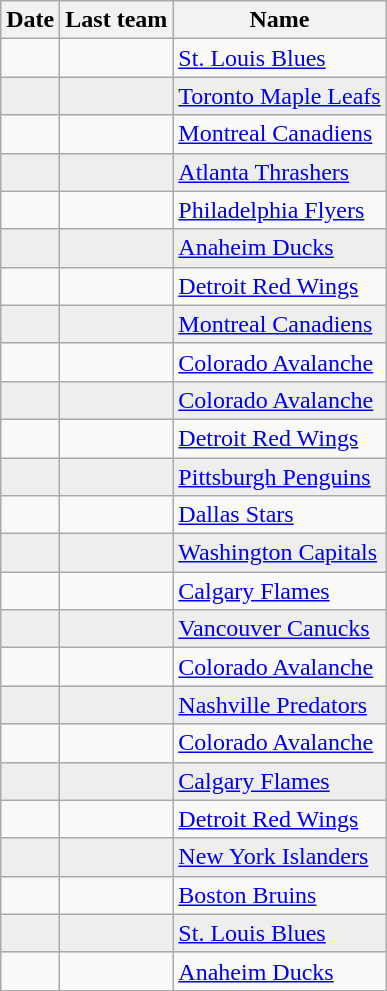<table class="wikitable sortable">
<tr>
<th>Date</th>
<th>Last team</th>
<th>Name</th>
</tr>
<tr>
<td></td>
<td></td>
<td><a href='#'>St. Louis Blues</a></td>
</tr>
<tr bgcolor="eeeeee">
<td></td>
<td></td>
<td><a href='#'>Toronto Maple Leafs</a></td>
</tr>
<tr>
<td></td>
<td></td>
<td><a href='#'>Montreal Canadiens</a></td>
</tr>
<tr bgcolor="eeeeee">
<td></td>
<td></td>
<td><a href='#'>Atlanta Thrashers</a></td>
</tr>
<tr>
<td></td>
<td></td>
<td><a href='#'>Philadelphia Flyers</a></td>
</tr>
<tr bgcolor="eeeeee">
<td></td>
<td></td>
<td><a href='#'>Anaheim Ducks</a></td>
</tr>
<tr>
<td></td>
<td></td>
<td><a href='#'>Detroit Red Wings</a></td>
</tr>
<tr bgcolor="eeeeee">
<td></td>
<td></td>
<td><a href='#'>Montreal Canadiens</a></td>
</tr>
<tr>
<td></td>
<td></td>
<td><a href='#'>Colorado Avalanche</a></td>
</tr>
<tr bgcolor="eeeeee">
<td></td>
<td></td>
<td><a href='#'>Colorado Avalanche</a></td>
</tr>
<tr>
<td></td>
<td></td>
<td><a href='#'>Detroit Red Wings</a></td>
</tr>
<tr bgcolor="eeeeee">
<td></td>
<td></td>
<td><a href='#'>Pittsburgh Penguins</a></td>
</tr>
<tr>
<td></td>
<td></td>
<td><a href='#'>Dallas Stars</a></td>
</tr>
<tr bgcolor="eeeeee">
<td></td>
<td></td>
<td><a href='#'>Washington Capitals</a></td>
</tr>
<tr>
<td></td>
<td></td>
<td><a href='#'>Calgary Flames</a></td>
</tr>
<tr bgcolor="eeeeee">
<td></td>
<td></td>
<td><a href='#'>Vancouver Canucks</a></td>
</tr>
<tr>
<td></td>
<td></td>
<td><a href='#'>Colorado Avalanche</a></td>
</tr>
<tr bgcolor="eeeeee">
<td></td>
<td></td>
<td><a href='#'>Nashville Predators</a></td>
</tr>
<tr>
<td></td>
<td></td>
<td><a href='#'>Colorado Avalanche</a></td>
</tr>
<tr bgcolor="eeeeee">
<td></td>
<td></td>
<td><a href='#'>Calgary Flames</a></td>
</tr>
<tr>
<td></td>
<td></td>
<td><a href='#'>Detroit Red Wings</a></td>
</tr>
<tr bgcolor="eeeeee">
<td></td>
<td></td>
<td><a href='#'>New York Islanders</a></td>
</tr>
<tr>
<td></td>
<td></td>
<td><a href='#'>Boston Bruins</a></td>
</tr>
<tr bgcolor="eeeeee">
<td></td>
<td></td>
<td><a href='#'>St. Louis Blues</a></td>
</tr>
<tr>
<td></td>
<td></td>
<td><a href='#'>Anaheim Ducks</a></td>
</tr>
</table>
